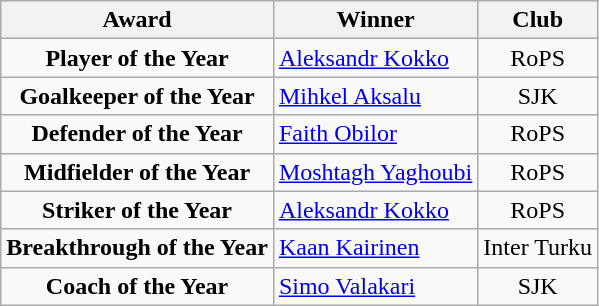<table class="wikitable" style="text-align:center">
<tr>
<th><strong>Award</strong></th>
<th><strong>Winner</strong></th>
<th>Club</th>
</tr>
<tr>
<td><strong>Player of the Year</strong></td>
<td align="left"> <a href='#'>Aleksandr Kokko</a></td>
<td>RoPS</td>
</tr>
<tr>
<td><strong>Goalkeeper of the Year</strong></td>
<td align="left "> <a href='#'>Mihkel Aksalu</a></td>
<td>SJK</td>
</tr>
<tr>
<td><strong>Defender of the Year</strong></td>
<td align="left"> <a href='#'>Faith Obilor</a></td>
<td>RoPS</td>
</tr>
<tr>
<td><strong>Midfielder of the Year</strong></td>
<td align="left"> <a href='#'>Moshtagh Yaghoubi</a></td>
<td>RoPS</td>
</tr>
<tr>
<td><strong>Striker of the Year</strong></td>
<td align="left"> <a href='#'>Aleksandr Kokko</a></td>
<td>RoPS</td>
</tr>
<tr>
<td><strong>Breakthrough of the Year</strong></td>
<td align="left"> <a href='#'>Kaan Kairinen</a></td>
<td>Inter Turku</td>
</tr>
<tr>
<td><strong>Coach of the Year</strong></td>
<td align="left"> <a href='#'>Simo Valakari</a></td>
<td>SJK</td>
</tr>
</table>
